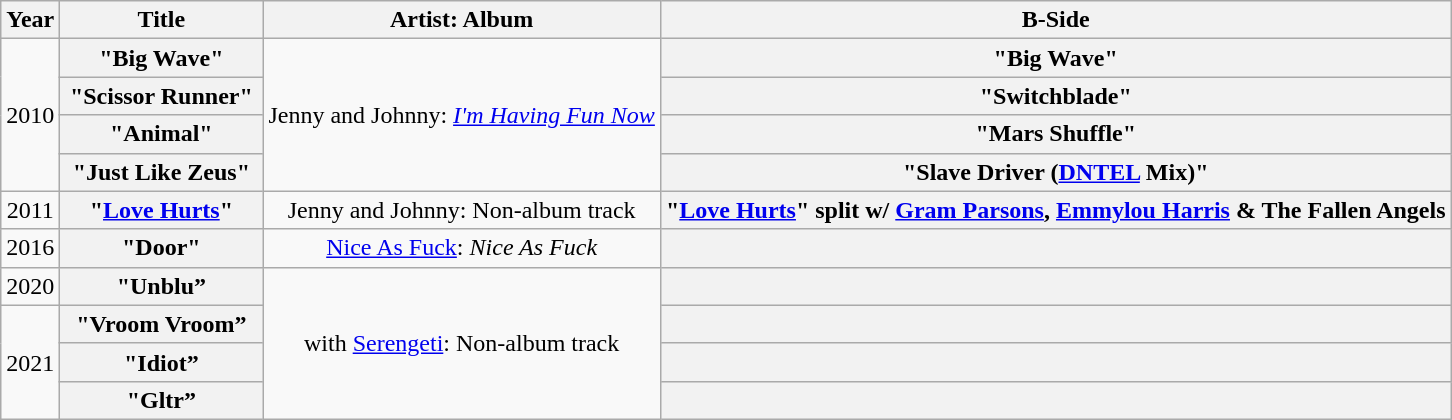<table class="wikitable plainrowheaders" style="text-align:center;">
<tr>
<th scope="col" style="width:1em;">Year</th>
<th scope="col" style="width:8em;">Title</th>
<th scope="col">Artist: Album</th>
<th scope="col">B-Side</th>
</tr>
<tr>
<td rowspan="4">2010</td>
<th scope="row">"Big Wave"</th>
<td rowspan="4">Jenny and Johnny: <em><a href='#'>I'm Having Fun Now</a></em></td>
<th scope="row">"Big Wave"</th>
</tr>
<tr>
<th scope="row">"Scissor Runner"</th>
<th scope="row">"Switchblade"</th>
</tr>
<tr>
<th scope="row">"Animal"</th>
<th scope="row">"Mars Shuffle"</th>
</tr>
<tr>
<th scope="row">"Just Like Zeus"</th>
<th scope="row">"Slave Driver (<a href='#'>DNTEL</a> Mix)"</th>
</tr>
<tr>
<td>2011</td>
<th scope="row">"<a href='#'>Love Hurts</a>"</th>
<td>Jenny and Johnny: Non-album track</td>
<th scope="row">"<a href='#'>Love Hurts</a>" split w/ <a href='#'>Gram Parsons</a>, <a href='#'>Emmylou Harris</a> & The Fallen Angels</th>
</tr>
<tr>
<td>2016</td>
<th scope="row">"Door"</th>
<td><a href='#'>Nice As Fuck</a>: <em>Nice As Fuck</em></td>
<th scope="row"></th>
</tr>
<tr>
<td>2020</td>
<th scope="row">"Unblu”</th>
<td rowspan="4">with <a href='#'>Serengeti</a>: Non-album track</td>
<th scope="row"></th>
</tr>
<tr>
<td rowspan="3">2021</td>
<th scope="row">"Vroom Vroom”</th>
<th scope="row"></th>
</tr>
<tr>
<th scope="row">"Idiot”</th>
<th scope="row"></th>
</tr>
<tr>
<th scope="row">"Gltr”</th>
<th scope="row"></th>
</tr>
</table>
